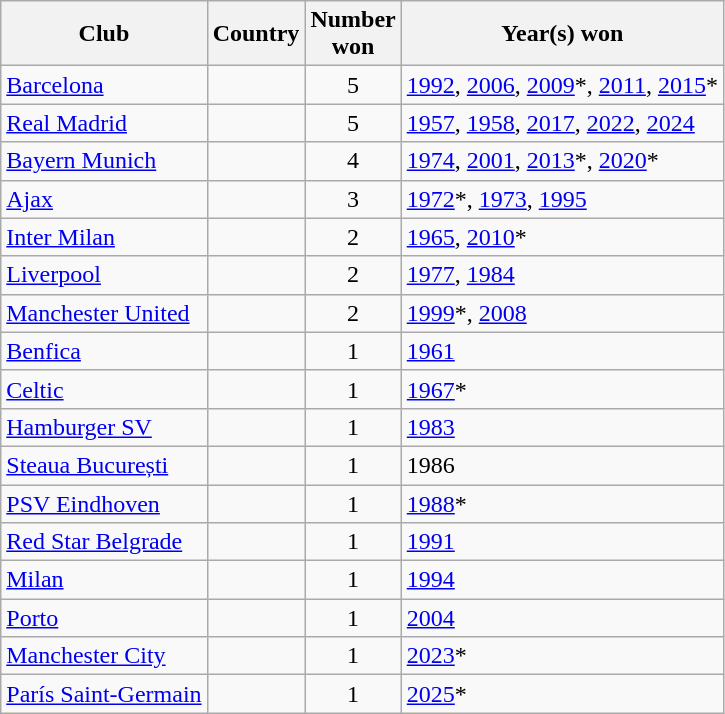<table class="wikitable sortable">
<tr>
<th>Club</th>
<th>Country</th>
<th>Number<br>won</th>
<th>Year(s) won</th>
</tr>
<tr>
<td><a href='#'>Barcelona</a></td>
<td></td>
<td style="text-align:center">5</td>
<td><a href='#'>1992</a>, <a href='#'>2006</a>, <a href='#'>2009</a>*, <a href='#'>2011</a>, <a href='#'>2015</a>*</td>
</tr>
<tr>
<td><a href='#'>Real Madrid</a></td>
<td></td>
<td style="text-align:center">5</td>
<td><a href='#'>1957</a>, <a href='#'>1958</a>, <a href='#'>2017</a>, <a href='#'>2022</a>, <a href='#'>2024</a></td>
</tr>
<tr>
<td><a href='#'>Bayern Munich</a></td>
<td></td>
<td style="text-align:center">4</td>
<td><a href='#'>1974</a>, <a href='#'>2001</a>, <a href='#'>2013</a>*, <a href='#'>2020</a>*</td>
</tr>
<tr>
<td><a href='#'>Ajax</a></td>
<td></td>
<td style="text-align:center">3</td>
<td><a href='#'>1972</a>*, <a href='#'>1973</a>, <a href='#'>1995</a></td>
</tr>
<tr>
<td><a href='#'>Inter Milan</a></td>
<td></td>
<td style="text-align:center">2</td>
<td><a href='#'>1965</a>, <a href='#'>2010</a>*</td>
</tr>
<tr>
<td><a href='#'>Liverpool</a></td>
<td></td>
<td style="text-align:center">2</td>
<td><a href='#'>1977</a>, <a href='#'>1984</a></td>
</tr>
<tr>
<td><a href='#'>Manchester United</a></td>
<td></td>
<td style="text-align:center">2</td>
<td><a href='#'>1999</a>*, <a href='#'>2008</a></td>
</tr>
<tr>
<td><a href='#'>Benfica</a></td>
<td></td>
<td style="text-align:center">1</td>
<td><a href='#'>1961</a></td>
</tr>
<tr>
<td><a href='#'>Celtic</a></td>
<td></td>
<td style="text-align:center">1</td>
<td><a href='#'>1967</a>*</td>
</tr>
<tr>
<td><a href='#'>Hamburger SV</a></td>
<td></td>
<td style="text-align:center">1</td>
<td><a href='#'>1983</a></td>
</tr>
<tr>
<td><a href='#'>Steaua București</a></td>
<td></td>
<td style="text-align:center">1</td>
<td>1986</td>
</tr>
<tr>
<td><a href='#'>PSV Eindhoven</a></td>
<td></td>
<td style="text-align:center">1</td>
<td><a href='#'>1988</a>*</td>
</tr>
<tr>
<td><a href='#'>Red Star Belgrade</a></td>
<td></td>
<td style="text-align:center">1</td>
<td><a href='#'>1991</a></td>
</tr>
<tr>
<td><a href='#'>Milan</a></td>
<td></td>
<td style="text-align:center">1</td>
<td><a href='#'>1994</a></td>
</tr>
<tr>
<td><a href='#'>Porto</a></td>
<td></td>
<td style="text-align:center">1</td>
<td><a href='#'>2004</a></td>
</tr>
<tr>
<td><a href='#'>Manchester City</a></td>
<td></td>
<td style="text-align:center">1</td>
<td><a href='#'>2023</a>*</td>
</tr>
<tr>
<td><a href='#'>París Saint-Germain</a></td>
<td></td>
<td style="text-align:center">1</td>
<td><a href='#'>2025</a>*</td>
</tr>
</table>
